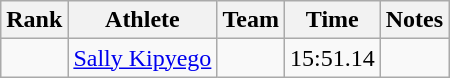<table class="wikitable sortable">
<tr>
<th>Rank</th>
<th>Athlete</th>
<th>Team</th>
<th>Time</th>
<th>Notes</th>
</tr>
<tr>
<td align=center></td>
<td><a href='#'>Sally Kipyego</a></td>
<td></td>
<td>15:51.14</td>
<td></td>
</tr>
</table>
